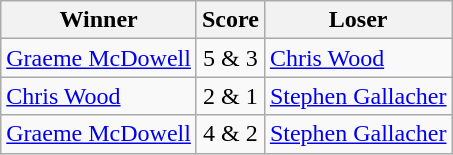<table class="wikitable" font-size:95%;">
<tr>
<th>Winner</th>
<th>Score</th>
<th>Loser</th>
</tr>
<tr>
<td><a href='#'>Graeme McDowell</a></td>
<td align=center>5 & 3</td>
<td><a href='#'>Chris Wood</a></td>
</tr>
<tr>
<td><a href='#'>Chris Wood</a></td>
<td align=center>2 & 1</td>
<td><a href='#'>Stephen Gallacher</a></td>
</tr>
<tr>
<td><a href='#'>Graeme McDowell</a></td>
<td align=center>4 & 2</td>
<td><a href='#'>Stephen Gallacher</a></td>
</tr>
</table>
